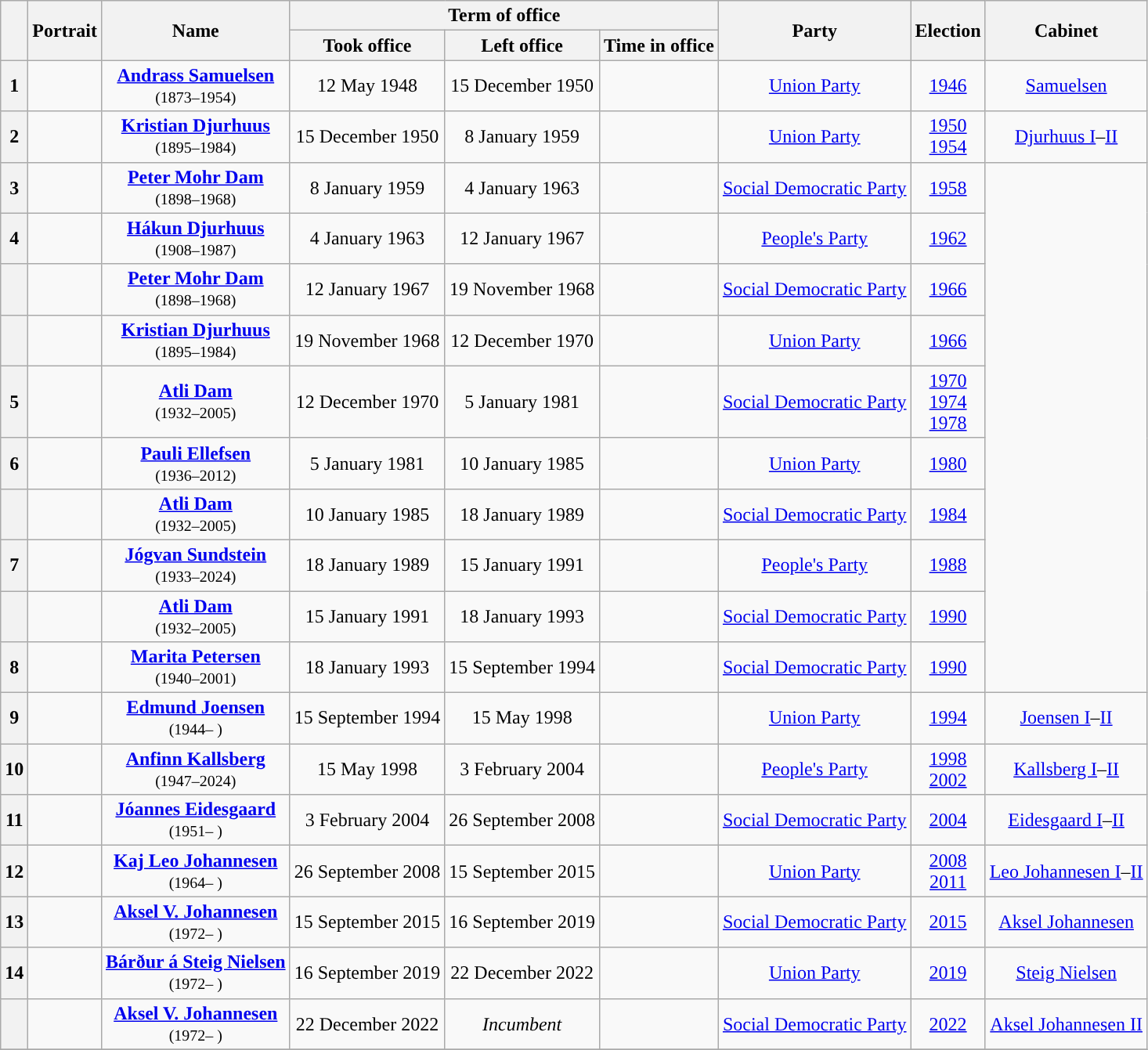<table class="wikitable" style="text-align:center">
<tr>
<th rowspan=2></th>
<th rowspan=2>Portrait</th>
<th rowspan=2>Name</th>
<th colspan=3>Term of office</th>
<th rowspan=2>Party</th>
<th rowspan=2>Election</th>
<th rowspan=2>Cabinet</th>
</tr>
<tr>
<th>Took office</th>
<th>Left office</th>
<th>Time in office</th>
</tr>
<tr>
<th style="background:">1</th>
<td></td>
<td><strong><a href='#'>Andrass Samuelsen</a></strong><br><small>(1873–1954)</small></td>
<td>12 May 1948</td>
<td>15 December 1950</td>
<td></td>
<td><a href='#'>Union Party</a></td>
<td><a href='#'>1946</a></td>
<td><a href='#'>Samuelsen</a></td>
</tr>
<tr>
<th style="background:">2</th>
<td></td>
<td><strong><a href='#'>Kristian Djurhuus</a></strong><br><small>(1895–1984)</small></td>
<td>15 December 1950</td>
<td>8 January 1959</td>
<td></td>
<td><a href='#'>Union Party</a></td>
<td><a href='#'>1950</a><br><a href='#'>1954</a></td>
<td><a href='#'>Djurhuus I</a>–<a href='#'>II</a></td>
</tr>
<tr>
<th style="background:">3</th>
<td></td>
<td><strong><a href='#'>Peter Mohr Dam</a></strong><br><small>(1898–1968)</small></td>
<td>8 January 1959</td>
<td>4 January 1963</td>
<td></td>
<td><a href='#'>Social Democratic Party</a></td>
<td><a href='#'>1958</a></td>
</tr>
<tr>
<th style="background:">4</th>
<td></td>
<td><strong><a href='#'>Hákun Djurhuus</a></strong><br><small>(1908–1987)</small></td>
<td>4 January 1963</td>
<td>12 January 1967</td>
<td></td>
<td><a href='#'>People's Party</a></td>
<td><a href='#'>1962</a></td>
</tr>
<tr>
<th style="background:"></th>
<td></td>
<td><strong><a href='#'>Peter Mohr Dam</a></strong><br><small>(1898–1968)</small></td>
<td>12 January 1967</td>
<td>19 November 1968</td>
<td></td>
<td><a href='#'>Social Democratic Party</a></td>
<td><a href='#'>1966</a></td>
</tr>
<tr>
<th style="background:"></th>
<td></td>
<td><strong><a href='#'>Kristian Djurhuus</a></strong><br><small>(1895–1984)</small></td>
<td>19 November 1968</td>
<td>12 December 1970</td>
<td></td>
<td><a href='#'>Union Party</a></td>
<td><a href='#'>1966</a></td>
</tr>
<tr>
<th style="background:">5</th>
<td></td>
<td><strong><a href='#'>Atli Dam</a></strong><br><small>(1932–2005)</small></td>
<td>12 December 1970</td>
<td>5 January 1981</td>
<td></td>
<td><a href='#'>Social Democratic Party</a></td>
<td><a href='#'>1970</a><br><a href='#'>1974</a><br><a href='#'>1978</a></td>
</tr>
<tr>
<th style="background:">6</th>
<td></td>
<td><strong><a href='#'>Pauli Ellefsen</a></strong><br><small>(1936–2012)</small></td>
<td>5 January 1981</td>
<td>10 January 1985</td>
<td></td>
<td><a href='#'>Union Party</a></td>
<td><a href='#'>1980</a></td>
</tr>
<tr>
<th style="background:"></th>
<td></td>
<td><strong><a href='#'>Atli Dam</a></strong><br><small>(1932–2005)</small></td>
<td>10 January 1985</td>
<td>18 January 1989</td>
<td></td>
<td><a href='#'>Social Democratic Party</a></td>
<td><a href='#'>1984</a></td>
</tr>
<tr>
<th style="background:">7</th>
<td></td>
<td><strong><a href='#'>Jógvan Sundstein</a></strong><br><small>(1933–2024)</small></td>
<td>18 January 1989</td>
<td>15 January 1991</td>
<td></td>
<td><a href='#'>People's Party</a></td>
<td><a href='#'>1988</a></td>
</tr>
<tr>
<th style="background:"></th>
<td></td>
<td><strong><a href='#'>Atli Dam</a></strong><br><small>(1932–2005)</small></td>
<td>15 January 1991</td>
<td>18 January 1993</td>
<td></td>
<td><a href='#'>Social Democratic Party</a></td>
<td><a href='#'>1990</a></td>
</tr>
<tr>
<th style="background:">8</th>
<td></td>
<td><strong><a href='#'>Marita Petersen</a></strong><br><small>(1940–2001)</small></td>
<td>18 January 1993</td>
<td>15 September 1994</td>
<td></td>
<td><a href='#'>Social Democratic Party</a></td>
<td><a href='#'>1990</a></td>
</tr>
<tr>
<th style="background:">9</th>
<td></td>
<td><strong><a href='#'>Edmund Joensen</a></strong><br><small>(1944– )</small></td>
<td>15 September 1994</td>
<td>15 May 1998</td>
<td></td>
<td><a href='#'>Union Party</a></td>
<td><a href='#'>1994</a></td>
<td><a href='#'>Joensen I</a>–<a href='#'>II</a></td>
</tr>
<tr>
<th style="background:">10</th>
<td></td>
<td><strong><a href='#'>Anfinn Kallsberg</a></strong><br><small>(1947–2024)</small></td>
<td>15 May 1998</td>
<td>3 February 2004</td>
<td></td>
<td><a href='#'>People's Party</a></td>
<td><a href='#'>1998</a><br><a href='#'>2002</a></td>
<td><a href='#'>Kallsberg I</a>–<a href='#'>II</a></td>
</tr>
<tr>
<th style="background:">11</th>
<td></td>
<td><strong><a href='#'>Jóannes Eidesgaard</a></strong><br><small>(1951– )</small></td>
<td>3 February 2004</td>
<td>26 September 2008</td>
<td></td>
<td><a href='#'>Social Democratic Party</a></td>
<td><a href='#'>2004</a></td>
<td><a href='#'>Eidesgaard I</a>–<a href='#'>II</a></td>
</tr>
<tr>
<th style="background:">12</th>
<td></td>
<td><strong><a href='#'>Kaj Leo Johannesen</a></strong><br><small>(1964– )</small></td>
<td>26 September 2008</td>
<td>15 September 2015</td>
<td></td>
<td><a href='#'>Union Party</a></td>
<td><a href='#'>2008</a><br><a href='#'>2011</a></td>
<td><a href='#'>Leo Johannesen I</a>–<a href='#'>II</a></td>
</tr>
<tr>
<th style="background:">13</th>
<td></td>
<td><strong><a href='#'>Aksel V. Johannesen</a></strong><br><small>(1972– )</small></td>
<td>15 September 2015</td>
<td>16 September 2019</td>
<td></td>
<td><a href='#'>Social Democratic Party</a></td>
<td><a href='#'>2015</a></td>
<td><a href='#'>Aksel Johannesen</a></td>
</tr>
<tr>
<th style="background:">14</th>
<td></td>
<td><strong><a href='#'>Bárður á Steig Nielsen</a></strong><br><small>(1972– )</small></td>
<td>16 September 2019</td>
<td>22 December 2022</td>
<td></td>
<td><a href='#'>Union Party</a></td>
<td><a href='#'>2019</a></td>
<td><a href='#'>Steig Nielsen</a></td>
</tr>
<tr>
<th style="background:"></th>
<td></td>
<td><strong><a href='#'>Aksel V. Johannesen</a></strong><br><small>(1972– )</small></td>
<td>22 December 2022</td>
<td><em>Incumbent</em></td>
<td></td>
<td><a href='#'>Social Democratic Party</a></td>
<td><a href='#'>2022</a></td>
<td><a href='#'>Aksel Johannesen II</a></td>
</tr>
<tr>
</tr>
</table>
